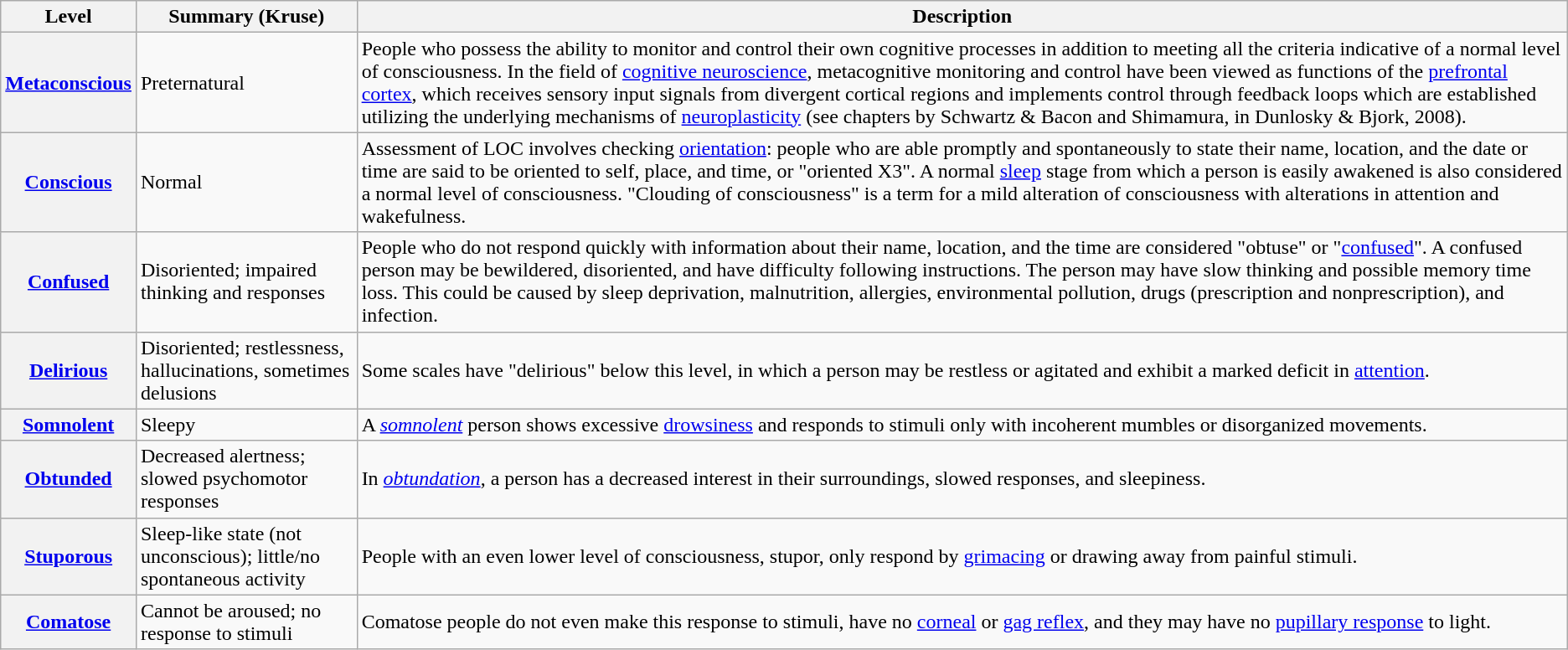<table class="wikitable">
<tr>
<th>Level</th>
<th>Summary (Kruse)</th>
<th>Description</th>
</tr>
<tr>
<th><a href='#'>Metaconscious</a></th>
<td>Preternatural</td>
<td>People who possess the ability to monitor and control their own cognitive processes in addition to meeting all the criteria indicative of a normal level of consciousness. In the field of <a href='#'>cognitive neuroscience</a>, metacognitive monitoring and control have been viewed as functions of the <a href='#'>prefrontal cortex</a>, which receives sensory input signals from divergent cortical regions and implements control through feedback loops which are established utilizing the underlying mechanisms of <a href='#'>neuroplasticity</a> (see chapters by Schwartz & Bacon and Shimamura, in Dunlosky & Bjork, 2008).</td>
</tr>
<tr>
<th><a href='#'>Conscious</a></th>
<td>Normal</td>
<td>Assessment of LOC involves checking <a href='#'>orientation</a>: people who are able promptly and spontaneously to state their name, location, and the date or time are said to be oriented to self, place, and time, or "oriented X3".  A normal <a href='#'>sleep</a> stage from which a person is easily awakened is also considered a normal level of consciousness. "Clouding of consciousness" is a term for a mild alteration of consciousness with alterations in attention and wakefulness.</td>
</tr>
<tr>
<th><a href='#'>Confused</a></th>
<td>Disoriented; impaired thinking and responses</td>
<td>People who do not respond quickly with information about their name, location, and the time are considered "obtuse" or "<a href='#'>confused</a>".  A confused person may be bewildered, disoriented, and have difficulty following instructions.  The person may have slow thinking and possible memory time loss.  This could be caused by sleep deprivation, malnutrition, allergies, environmental pollution, drugs (prescription and nonprescription), and infection.</td>
</tr>
<tr>
<th><a href='#'>Delirious</a></th>
<td>Disoriented; restlessness, hallucinations, sometimes delusions</td>
<td>Some scales have "delirious" below this level, in which a person may be restless or agitated and exhibit a marked deficit in <a href='#'>attention</a>.</td>
</tr>
<tr>
<th><a href='#'>Somnolent</a></th>
<td>Sleepy</td>
<td>A <em><a href='#'>somnolent</a></em> person shows excessive <a href='#'>drowsiness</a> and responds to stimuli only with incoherent mumbles or disorganized movements.</td>
</tr>
<tr>
<th><a href='#'>Obtunded</a></th>
<td>Decreased alertness; slowed psychomotor responses</td>
<td>In <em><a href='#'>obtundation</a></em>, a person has a decreased interest in their surroundings, slowed responses, and sleepiness.</td>
</tr>
<tr>
<th><a href='#'>Stuporous</a></th>
<td>Sleep-like state (not unconscious); little/no spontaneous activity</td>
<td>People with an even lower level of consciousness, stupor, only respond by <a href='#'>grimacing</a> or drawing away from painful stimuli.</td>
</tr>
<tr>
<th><a href='#'>Comatose</a></th>
<td>Cannot be aroused; no response to stimuli</td>
<td>Comatose people do not even make this response to stimuli, have no <a href='#'>corneal</a> or <a href='#'>gag reflex</a>, and they may have no <a href='#'>pupillary response</a> to light.</td>
</tr>
</table>
